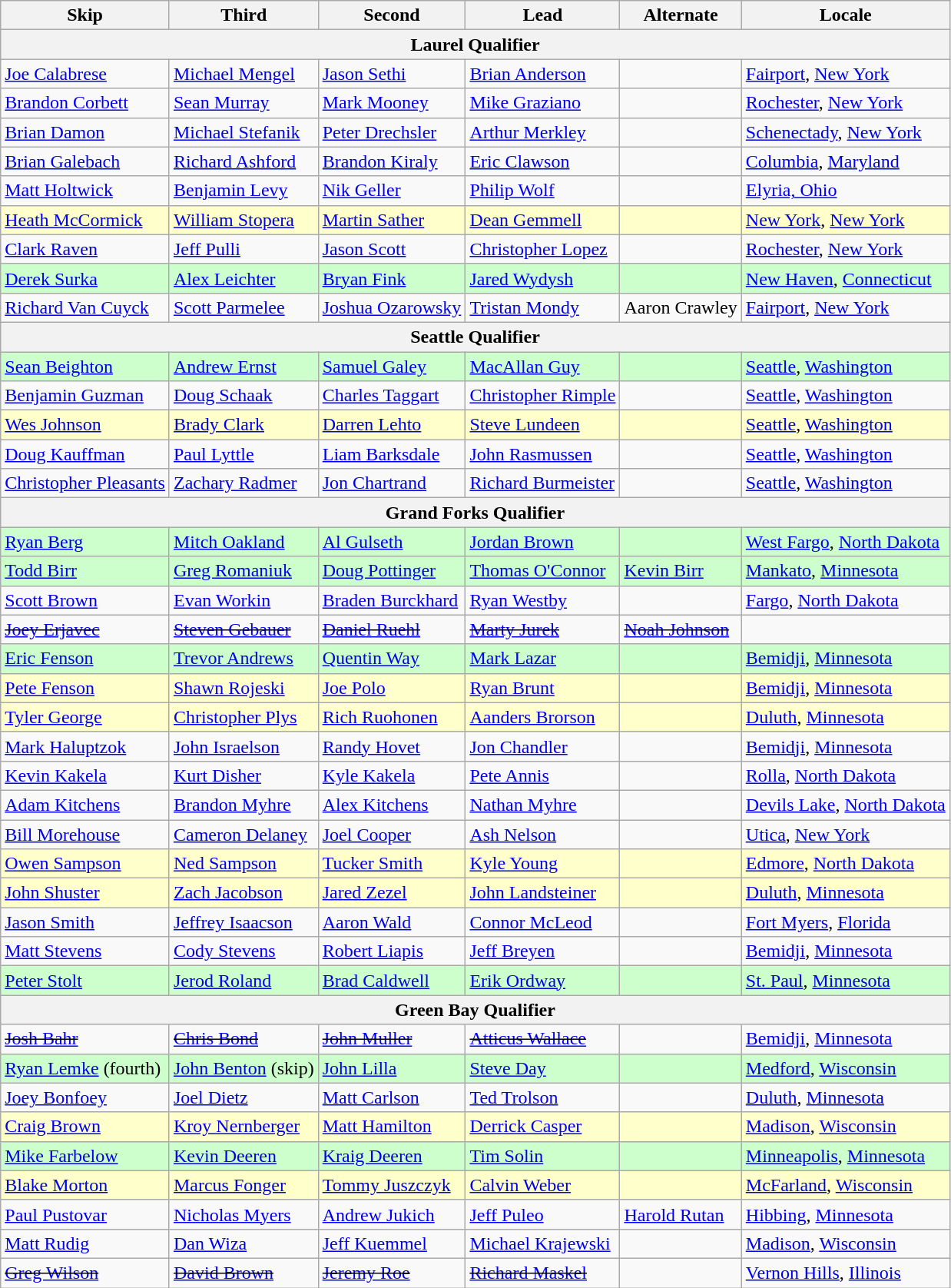<table class=wikitable>
<tr>
<th>Skip</th>
<th>Third</th>
<th>Second</th>
<th>Lead</th>
<th>Alternate</th>
<th>Locale</th>
</tr>
<tr>
<th colspan=6>Laurel Qualifier</th>
</tr>
<tr>
<td><a href='#'>Joe Calabrese</a></td>
<td><a href='#'>Michael Mengel</a></td>
<td><a href='#'>Jason Sethi</a></td>
<td><a href='#'>Brian Anderson</a></td>
<td></td>
<td> <a href='#'>Fairport</a>, <a href='#'>New York</a></td>
</tr>
<tr>
<td><a href='#'>Brandon Corbett</a></td>
<td><a href='#'>Sean Murray</a></td>
<td><a href='#'>Mark Mooney</a></td>
<td><a href='#'>Mike Graziano</a></td>
<td></td>
<td> <a href='#'>Rochester</a>, <a href='#'>New York</a></td>
</tr>
<tr>
<td><a href='#'>Brian Damon</a></td>
<td><a href='#'>Michael Stefanik</a></td>
<td><a href='#'>Peter Drechsler</a></td>
<td><a href='#'>Arthur Merkley</a></td>
<td></td>
<td> <a href='#'>Schenectady</a>, <a href='#'>New York</a></td>
</tr>
<tr>
<td><a href='#'>Brian Galebach</a></td>
<td><a href='#'>Richard Ashford</a></td>
<td><a href='#'>Brandon Kiraly</a></td>
<td><a href='#'>Eric Clawson</a></td>
<td></td>
<td> <a href='#'>Columbia</a>, <a href='#'>Maryland</a></td>
</tr>
<tr>
<td><a href='#'>Matt Holtwick</a></td>
<td><a href='#'>Benjamin Levy</a></td>
<td><a href='#'>Nik Geller</a></td>
<td><a href='#'>Philip Wolf</a></td>
<td></td>
<td> <a href='#'>Elyria, Ohio</a></td>
</tr>
<tr bgcolor=#ffffcc>
<td><a href='#'>Heath McCormick</a></td>
<td><a href='#'>William Stopera</a></td>
<td><a href='#'>Martin Sather</a></td>
<td><a href='#'>Dean Gemmell</a></td>
<td></td>
<td> <a href='#'>New York</a>, <a href='#'>New York</a></td>
</tr>
<tr>
<td><a href='#'>Clark Raven</a></td>
<td><a href='#'>Jeff Pulli</a></td>
<td><a href='#'>Jason Scott</a></td>
<td><a href='#'>Christopher Lopez</a></td>
<td></td>
<td> <a href='#'>Rochester</a>, <a href='#'>New York</a></td>
</tr>
<tr bgcolor=#ccffcc>
<td><a href='#'>Derek Surka</a></td>
<td><a href='#'>Alex Leichter</a></td>
<td><a href='#'>Bryan Fink</a></td>
<td><a href='#'>Jared Wydysh</a></td>
<td></td>
<td> <a href='#'>New Haven</a>, <a href='#'>Connecticut</a></td>
</tr>
<tr>
<td><a href='#'>Richard Van Cuyck</a></td>
<td><a href='#'>Scott Parmelee</a></td>
<td><a href='#'>Joshua Ozarowsky</a></td>
<td><a href='#'>Tristan Mondy</a></td>
<td>Aaron Crawley</td>
<td> <a href='#'>Fairport</a>, <a href='#'>New York</a></td>
</tr>
<tr>
<th colspan=6>Seattle Qualifier</th>
</tr>
<tr bgcolor=#ccffcc>
<td><a href='#'>Sean Beighton</a></td>
<td><a href='#'>Andrew Ernst</a></td>
<td><a href='#'>Samuel Galey</a></td>
<td><a href='#'>MacAllan Guy</a></td>
<td></td>
<td> <a href='#'>Seattle</a>, <a href='#'>Washington</a></td>
</tr>
<tr>
<td><a href='#'>Benjamin Guzman</a></td>
<td><a href='#'>Doug Schaak</a></td>
<td><a href='#'>Charles Taggart</a></td>
<td><a href='#'>Christopher Rimple</a></td>
<td></td>
<td> <a href='#'>Seattle</a>, <a href='#'>Washington</a></td>
</tr>
<tr bgcolor=#ffffcc>
<td><a href='#'>Wes Johnson</a></td>
<td><a href='#'>Brady Clark</a></td>
<td><a href='#'>Darren Lehto</a></td>
<td><a href='#'>Steve Lundeen</a></td>
<td></td>
<td> <a href='#'>Seattle</a>, <a href='#'>Washington</a></td>
</tr>
<tr>
<td><a href='#'>Doug Kauffman</a></td>
<td><a href='#'>Paul Lyttle</a></td>
<td><a href='#'>Liam Barksdale</a></td>
<td><a href='#'>John Rasmussen</a></td>
<td></td>
<td> <a href='#'>Seattle</a>, <a href='#'>Washington</a></td>
</tr>
<tr>
<td><a href='#'>Christopher Pleasants</a></td>
<td><a href='#'>Zachary Radmer</a></td>
<td><a href='#'>Jon Chartrand</a></td>
<td><a href='#'>Richard Burmeister</a></td>
<td></td>
<td> <a href='#'>Seattle</a>, <a href='#'>Washington</a></td>
</tr>
<tr>
<th colspan=6>Grand Forks Qualifier</th>
</tr>
<tr bgcolor=#ccffcc>
<td><a href='#'>Ryan Berg</a></td>
<td><a href='#'>Mitch Oakland</a></td>
<td><a href='#'>Al Gulseth</a></td>
<td><a href='#'>Jordan Brown</a></td>
<td></td>
<td> <a href='#'>West Fargo</a>, <a href='#'>North Dakota</a></td>
</tr>
<tr bgcolor=#ccffcc>
<td><a href='#'>Todd Birr</a></td>
<td><a href='#'>Greg Romaniuk</a></td>
<td><a href='#'>Doug Pottinger</a></td>
<td><a href='#'>Thomas O'Connor</a></td>
<td><a href='#'>Kevin Birr</a></td>
<td> <a href='#'>Mankato</a>, <a href='#'>Minnesota</a></td>
</tr>
<tr>
<td><a href='#'>Scott Brown</a></td>
<td><a href='#'>Evan Workin</a></td>
<td><a href='#'>Braden Burckhard</a></td>
<td><a href='#'>Ryan Westby</a></td>
<td></td>
<td> <a href='#'>Fargo</a>, <a href='#'>North Dakota</a></td>
</tr>
<tr>
<td><s><a href='#'>Joey Erjavec</a> </s></td>
<td><s><a href='#'>Steven Gebauer</a> </s></td>
<td><s><a href='#'>Daniel Ruehl</a> </s></td>
<td><s><a href='#'>Marty Jurek</a> </s></td>
<td><s><a href='#'>Noah Johnson</a> </s></td>
<td></td>
</tr>
<tr bgcolor=#ccffcc>
<td><a href='#'>Eric Fenson</a></td>
<td><a href='#'>Trevor Andrews</a></td>
<td><a href='#'>Quentin Way</a></td>
<td><a href='#'>Mark Lazar</a></td>
<td></td>
<td> <a href='#'>Bemidji</a>, <a href='#'>Minnesota</a></td>
</tr>
<tr bgcolor=#ffffcc>
<td><a href='#'>Pete Fenson</a></td>
<td><a href='#'>Shawn Rojeski</a></td>
<td><a href='#'>Joe Polo</a></td>
<td><a href='#'>Ryan Brunt</a></td>
<td></td>
<td> <a href='#'>Bemidji</a>, <a href='#'>Minnesota</a></td>
</tr>
<tr bgcolor=#ffffcc>
<td><a href='#'>Tyler George</a></td>
<td><a href='#'>Christopher Plys</a></td>
<td><a href='#'>Rich Ruohonen</a></td>
<td><a href='#'>Aanders Brorson</a></td>
<td></td>
<td> <a href='#'>Duluth</a>, <a href='#'>Minnesota</a></td>
</tr>
<tr>
<td><a href='#'>Mark Haluptzok</a></td>
<td><a href='#'>John Israelson</a></td>
<td><a href='#'>Randy Hovet</a></td>
<td><a href='#'>Jon Chandler</a></td>
<td></td>
<td> <a href='#'>Bemidji</a>, <a href='#'>Minnesota</a></td>
</tr>
<tr>
<td><a href='#'>Kevin Kakela</a></td>
<td><a href='#'>Kurt Disher</a></td>
<td><a href='#'>Kyle Kakela</a></td>
<td><a href='#'>Pete Annis</a></td>
<td></td>
<td> <a href='#'>Rolla</a>, <a href='#'>North Dakota</a></td>
</tr>
<tr>
<td><a href='#'>Adam Kitchens</a></td>
<td><a href='#'>Brandon Myhre</a></td>
<td><a href='#'>Alex Kitchens</a></td>
<td><a href='#'>Nathan Myhre</a></td>
<td></td>
<td> <a href='#'>Devils Lake</a>, <a href='#'>North Dakota</a></td>
</tr>
<tr>
<td><a href='#'>Bill Morehouse</a></td>
<td><a href='#'>Cameron Delaney</a></td>
<td><a href='#'>Joel Cooper</a></td>
<td><a href='#'>Ash Nelson</a></td>
<td></td>
<td> <a href='#'>Utica</a>, <a href='#'>New York</a></td>
</tr>
<tr bgcolor=#ffffcc>
<td><a href='#'>Owen Sampson</a></td>
<td><a href='#'>Ned Sampson</a></td>
<td><a href='#'>Tucker Smith</a></td>
<td><a href='#'>Kyle Young</a></td>
<td></td>
<td> <a href='#'>Edmore</a>, <a href='#'>North Dakota</a></td>
</tr>
<tr bgcolor=#ffffcc>
<td><a href='#'>John Shuster</a></td>
<td><a href='#'>Zach Jacobson</a></td>
<td><a href='#'>Jared Zezel</a></td>
<td><a href='#'>John Landsteiner</a></td>
<td></td>
<td> <a href='#'>Duluth</a>, <a href='#'>Minnesota</a></td>
</tr>
<tr>
<td><a href='#'>Jason Smith</a></td>
<td><a href='#'>Jeffrey Isaacson</a></td>
<td><a href='#'>Aaron Wald</a></td>
<td><a href='#'>Connor McLeod</a></td>
<td></td>
<td> <a href='#'>Fort Myers</a>, <a href='#'>Florida</a></td>
</tr>
<tr>
<td><a href='#'>Matt Stevens</a></td>
<td><a href='#'>Cody Stevens</a></td>
<td><a href='#'>Robert Liapis</a></td>
<td><a href='#'>Jeff Breyen</a></td>
<td></td>
<td> <a href='#'>Bemidji</a>, <a href='#'>Minnesota</a></td>
</tr>
<tr bgcolor=#ccffcc>
<td><a href='#'>Peter Stolt</a></td>
<td><a href='#'>Jerod Roland</a></td>
<td><a href='#'>Brad Caldwell</a></td>
<td><a href='#'>Erik Ordway</a></td>
<td></td>
<td> <a href='#'>St. Paul</a>, <a href='#'>Minnesota</a></td>
</tr>
<tr>
<th colspan=6>Green Bay Qualifier</th>
</tr>
<tr>
<td><s><a href='#'>Josh Bahr</a> </s></td>
<td><s><a href='#'>Chris Bond</a></s></td>
<td><s><a href='#'>John Muller</a></s></td>
<td><s><a href='#'>Atticus Wallace</a> </s></td>
<td></td>
<td> <a href='#'>Bemidji</a>, <a href='#'>Minnesota</a></td>
</tr>
<tr bgcolor=#ccffcc>
<td><a href='#'>Ryan Lemke</a> (fourth)</td>
<td><a href='#'>John Benton</a> (skip)</td>
<td><a href='#'>John Lilla</a></td>
<td><a href='#'>Steve Day</a></td>
<td></td>
<td> <a href='#'>Medford</a>, <a href='#'>Wisconsin</a></td>
</tr>
<tr>
<td><a href='#'>Joey Bonfoey</a></td>
<td><a href='#'>Joel Dietz</a></td>
<td><a href='#'>Matt Carlson</a></td>
<td><a href='#'>Ted Trolson</a></td>
<td></td>
<td> <a href='#'>Duluth</a>, <a href='#'>Minnesota</a></td>
</tr>
<tr bgcolor=#ffffcc>
<td><a href='#'>Craig Brown</a></td>
<td><a href='#'>Kroy Nernberger</a></td>
<td><a href='#'>Matt Hamilton</a></td>
<td><a href='#'>Derrick Casper</a></td>
<td></td>
<td> <a href='#'>Madison</a>, <a href='#'>Wisconsin</a></td>
</tr>
<tr bgcolor=#ccffcc>
<td><a href='#'>Mike Farbelow</a></td>
<td><a href='#'>Kevin Deeren</a></td>
<td><a href='#'>Kraig Deeren</a></td>
<td><a href='#'>Tim Solin</a></td>
<td></td>
<td> <a href='#'>Minneapolis</a>, <a href='#'>Minnesota</a></td>
</tr>
<tr bgcolor=#ffffcc>
<td><a href='#'>Blake Morton</a></td>
<td><a href='#'>Marcus Fonger</a></td>
<td><a href='#'>Tommy Juszczyk</a></td>
<td><a href='#'>Calvin Weber</a></td>
<td></td>
<td> <a href='#'>McFarland</a>, <a href='#'>Wisconsin</a></td>
</tr>
<tr>
<td><a href='#'>Paul Pustovar</a></td>
<td><a href='#'>Nicholas Myers</a></td>
<td><a href='#'>Andrew Jukich</a></td>
<td><a href='#'>Jeff Puleo</a></td>
<td><a href='#'>Harold Rutan</a></td>
<td> <a href='#'>Hibbing</a>, <a href='#'>Minnesota</a></td>
</tr>
<tr>
<td><a href='#'>Matt Rudig</a></td>
<td><a href='#'>Dan Wiza</a></td>
<td><a href='#'>Jeff Kuemmel</a></td>
<td><a href='#'>Michael Krajewski</a></td>
<td></td>
<td> <a href='#'>Madison</a>, <a href='#'>Wisconsin</a></td>
</tr>
<tr>
<td><s><a href='#'>Greg Wilson</a> </s></td>
<td><s><a href='#'>David Brown</a> </s></td>
<td><s><a href='#'>Jeremy Roe</a> </s></td>
<td><s><a href='#'>Richard Maskel</a> </s></td>
<td></td>
<td> <a href='#'>Vernon Hills</a>, <a href='#'>Illinois</a></td>
</tr>
</table>
